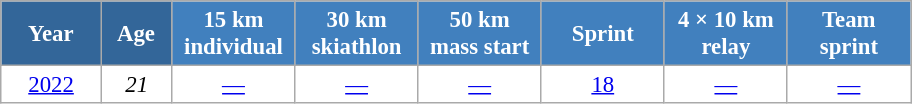<table class="wikitable" style="font-size:95%; text-align:center; border:grey solid 1px; border-collapse:collapse; background:#ffffff;">
<tr>
<th style="background-color:#369; color:white; width:60px;"> Year </th>
<th style="background-color:#369; color:white; width:40px;"> Age </th>
<th style="background-color:#4180be; color:white; width:75px;"> 15 km <br> individual </th>
<th style="background-color:#4180be; color:white; width:75px;"> 30 km <br> skiathlon </th>
<th style="background-color:#4180be; color:white; width:75px;"> 50 km <br> mass start </th>
<th style="background-color:#4180be; color:white; width:75px;"> Sprint </th>
<th style="background-color:#4180be; color:white; width:75px;"> 4 × 10 km <br> relay </th>
<th style="background-color:#4180be; color:white; width:75px;"> Team <br> sprint </th>
</tr>
<tr>
<td><a href='#'>2022</a></td>
<td><em>21</em></td>
<td><a href='#'>—</a></td>
<td><a href='#'>—</a></td>
<td><a href='#'>—</a></td>
<td><a href='#'>18</a></td>
<td><a href='#'>—</a></td>
<td><a href='#'>—</a></td>
</tr>
</table>
